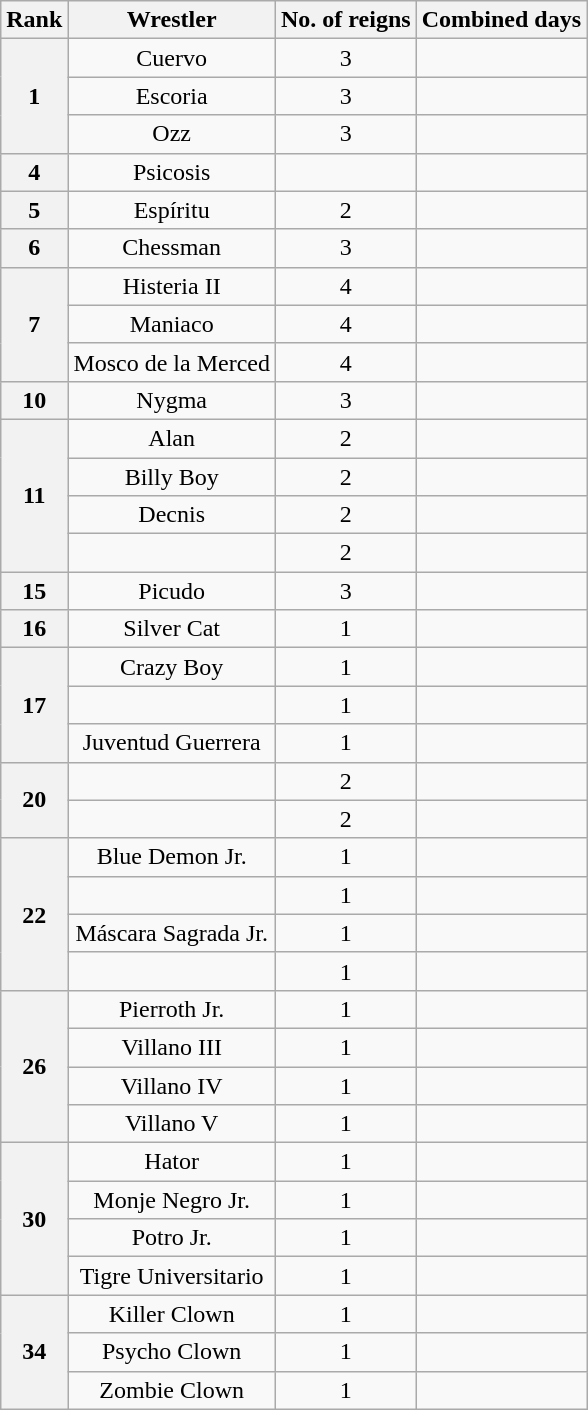<table class="wikitable sortable" style="text-align: center">
<tr>
<th data-sort-type="number">Rank</th>
<th>Wrestler</th>
<th data-sort-type="number">No. of reigns</th>
<th data-sort-type="number">Combined days</th>
</tr>
<tr>
<th rowspan=3>1</th>
<td>Cuervo</td>
<td>3</td>
<td></td>
</tr>
<tr>
<td>Escoria</td>
<td>3</td>
<td></td>
</tr>
<tr>
<td>Ozz</td>
<td>3</td>
<td></td>
</tr>
<tr>
<th>4</th>
<td>Psicosis</td>
<td></td>
<td></td>
</tr>
<tr>
<th>5</th>
<td>Espíritu</td>
<td>2</td>
<td></td>
</tr>
<tr>
<th>6</th>
<td>Chessman</td>
<td>3</td>
<td></td>
</tr>
<tr>
<th rowspan=3>7</th>
<td>Histeria II</td>
<td>4</td>
<td></td>
</tr>
<tr>
<td>Maniaco</td>
<td>4</td>
<td></td>
</tr>
<tr>
<td>Mosco de la Merced</td>
<td>4</td>
<td></td>
</tr>
<tr>
<th>10</th>
<td>Nygma</td>
<td>3</td>
<td></td>
</tr>
<tr>
<th rowspan=4>11</th>
<td>Alan</td>
<td>2</td>
<td></td>
</tr>
<tr>
<td>Billy Boy</td>
<td>2</td>
<td></td>
</tr>
<tr>
<td>Decnis</td>
<td>2</td>
<td></td>
</tr>
<tr>
<td></td>
<td>2</td>
<td></td>
</tr>
<tr>
<th>15</th>
<td>Picudo</td>
<td>3</td>
<td></td>
</tr>
<tr>
<th>16</th>
<td>Silver Cat</td>
<td>1</td>
<td></td>
</tr>
<tr>
<th rowspan=3>17</th>
<td>Crazy Boy</td>
<td>1</td>
<td></td>
</tr>
<tr>
<td></td>
<td>1</td>
<td></td>
</tr>
<tr>
<td>Juventud Guerrera</td>
<td>1</td>
<td></td>
</tr>
<tr>
<th rowspan=2>20</th>
<td></td>
<td>2</td>
<td></td>
</tr>
<tr>
<td></td>
<td>2</td>
<td></td>
</tr>
<tr>
<th rowspan=4>22</th>
<td>Blue Demon Jr.</td>
<td>1</td>
<td></td>
</tr>
<tr>
<td></td>
<td>1</td>
<td></td>
</tr>
<tr>
<td>Máscara Sagrada Jr.</td>
<td>1</td>
<td></td>
</tr>
<tr>
<td></td>
<td>1</td>
<td></td>
</tr>
<tr>
<th rowspan=4>26</th>
<td>Pierroth Jr.</td>
<td>1</td>
<td></td>
</tr>
<tr>
<td>Villano III</td>
<td>1</td>
<td></td>
</tr>
<tr>
<td>Villano IV</td>
<td>1</td>
<td></td>
</tr>
<tr>
<td>Villano V</td>
<td>1</td>
<td></td>
</tr>
<tr>
<th rowspan=4>30</th>
<td>Hator</td>
<td>1</td>
<td></td>
</tr>
<tr>
<td>Monje Negro Jr.</td>
<td>1</td>
<td></td>
</tr>
<tr>
<td>Potro Jr.</td>
<td>1</td>
<td></td>
</tr>
<tr>
<td>Tigre Universitario</td>
<td>1</td>
<td></td>
</tr>
<tr>
<th rowspan=3>34</th>
<td>Killer Clown</td>
<td>1</td>
<td></td>
</tr>
<tr>
<td>Psycho Clown</td>
<td>1</td>
<td></td>
</tr>
<tr>
<td>Zombie Clown</td>
<td>1</td>
<td></td>
</tr>
</table>
